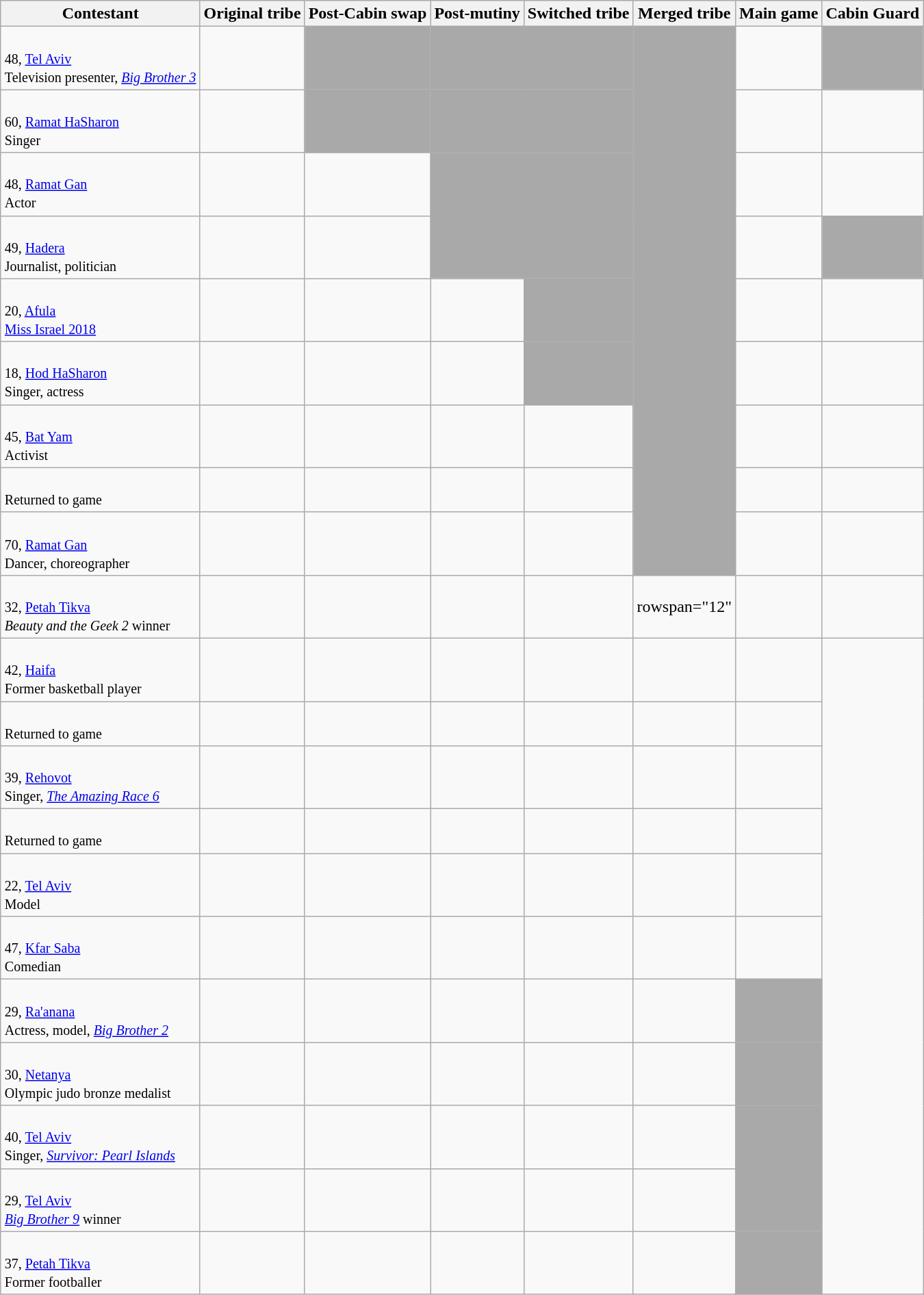<table class="wikitable sortable nowrap" style="margin:auto; text-align:center">
<tr>
<th>Contestant</th>
<th>Original tribe</th>
<th>Post-Cabin swap</th>
<th>Post-mutiny</th>
<th>Switched tribe</th>
<th>Merged tribe</th>
<th>Main game</th>
<th>Cabin Guard</th>
</tr>
<tr>
<td align="left"><strong></strong><br><small>48, <a href='#'>Tel Aviv</a><br>Television presenter, <a href='#'><em>Big Brother 3</em></a></small></td>
<td></td>
<td style="background:darkgrey;"></td>
<td style="background:darkgrey;"></td>
<td style="background:darkgrey;"></td>
<td style="background:darkgrey;" rowspan="9";></td>
<td></td>
<td bgcolor="darkgrey"></td>
</tr>
<tr>
<td align="left"><strong></strong><br><small>60, <a href='#'>Ramat HaSharon</a><br>Singer</small></td>
<td></td>
<td style="background:darkgrey;"></td>
<td style="background:darkgrey;"></td>
<td style="background:darkgrey;"></td>
<td></td>
<td></td>
</tr>
<tr>
<td align="left"><strong></strong><br><small>48, <a href='#'>Ramat Gan</a><br>Actor</small></td>
<td></td>
<td></td>
<td style="background:darkgrey;"></td>
<td style="background:darkgrey;"></td>
<td></td>
<td></td>
</tr>
<tr>
<td align="left"><strong></strong><br><small>49, <a href='#'>Hadera</a><br>Journalist, politician</small></td>
<td></td>
<td></td>
<td style="background:darkgrey;"></td>
<td style="background:darkgrey;"></td>
<td></td>
<td bgcolor="darkgrey"></td>
</tr>
<tr>
<td align="left"><strong></strong><br><small>20, <a href='#'>Afula</a><br><a href='#'>Miss Israel 2018</a></small></td>
<td></td>
<td></td>
<td></td>
<td style="background:darkgrey;"></td>
<td></td>
<td></td>
</tr>
<tr>
<td align="left"><strong></strong><br><small>18, <a href='#'>Hod HaSharon</a><br>Singer, actress</small></td>
<td></td>
<td></td>
<td></td>
<td style="background:darkgrey;"></td>
<td></td>
<td></td>
</tr>
<tr>
<td align="left"><strong></strong><br><small>45, <a href='#'>Bat Yam</a><br>Activist</small></td>
<td></td>
<td></td>
<td></td>
<td></td>
<td></td>
<td></td>
</tr>
<tr>
<td align="left"><em></em><br><small>Returned to game</small></td>
<td></td>
<td></td>
<td></td>
<td></td>
<td></td>
<td></td>
</tr>
<tr>
<td align="left"><strong></strong><br><small>70, <a href='#'>Ramat Gan</a><br>Dancer, choreographer</small></td>
<td></td>
<td></td>
<td></td>
<td></td>
<td></td>
<td></td>
</tr>
<tr>
<td align="left"><strong></strong><br><small>32, <a href='#'>Petah Tikva</a><br><em>Beauty and the Geek 2</em> winner</small></td>
<td></td>
<td></td>
<td></td>
<td></td>
<td>rowspan="12" </td>
<td></td>
<td></td>
</tr>
<tr>
<td align="left"><strong></strong><br><small>42, <a href='#'>Haifa</a><br>Former basketball player</small></td>
<td></td>
<td></td>
<td></td>
<td></td>
<td></td>
<td></td>
</tr>
<tr>
<td align="left"><em></em><br><small>Returned to game</small></td>
<td></td>
<td></td>
<td></td>
<td></td>
<td></td>
<td></td>
</tr>
<tr>
<td align="left"><strong></strong><br><small>39, <a href='#'>Rehovot</a><br>Singer, <em><a href='#'>The Amazing Race 6</a></em></small></td>
<td></td>
<td></td>
<td></td>
<td></td>
<td></td>
<td></td>
</tr>
<tr>
<td align="left"><em></em><br><small>Returned to game</small></td>
<td></td>
<td></td>
<td></td>
<td></td>
<td></td>
<td></td>
</tr>
<tr>
<td align="left"><strong></strong><br><small>22, <a href='#'>Tel Aviv</a><br>Model</small></td>
<td></td>
<td></td>
<td></td>
<td></td>
<td></td>
<td></td>
</tr>
<tr>
<td align="left"><strong></strong><br><small>47, <a href='#'>Kfar Saba</a><br>Comedian</small></td>
<td></td>
<td></td>
<td></td>
<td></td>
<td></td>
<td></td>
</tr>
<tr>
<td align="left"><strong></strong><br><small>29, <a href='#'>Ra'anana</a><br>Actress, model, <a href='#'><em>Big Brother 2</em></a></small></td>
<td></td>
<td></td>
<td></td>
<td></td>
<td></td>
<td bgcolor="darkgrey"></td>
</tr>
<tr>
<td align="left"><strong></strong><br><small>30, <a href='#'>Netanya</a><br>Olympic judo bronze medalist</small></td>
<td></td>
<td></td>
<td></td>
<td></td>
<td></td>
<td bgcolor="darkgrey"></td>
</tr>
<tr>
<td align="left"><strong></strong><br><small>40, <a href='#'>Tel Aviv</a><br>Singer, <em><a href='#'>Survivor: Pearl Islands</a></em></small></td>
<td></td>
<td></td>
<td></td>
<td></td>
<td></td>
<td bgcolor="darkgrey"></td>
</tr>
<tr>
<td align="left"><strong></strong><br><small>29, <a href='#'>Tel Aviv</a><br><em><a href='#'>Big Brother 9</a></em> winner</small></td>
<td></td>
<td></td>
<td></td>
<td></td>
<td></td>
<td bgcolor="darkgrey"></td>
</tr>
<tr>
<td align="left"><strong></strong><br><small>37, <a href='#'>Petah Tikva</a><br>Former footballer</small></td>
<td></td>
<td></td>
<td></td>
<td></td>
<td></td>
<td bgcolor="darkgrey"></td>
</tr>
</table>
